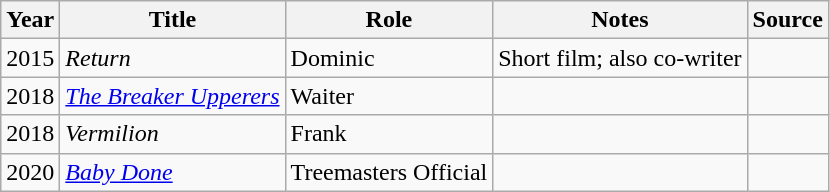<table class="wikitable sortable">
<tr>
<th>Year</th>
<th>Title</th>
<th>Role</th>
<th>Notes</th>
<th>Source</th>
</tr>
<tr>
<td>2015</td>
<td><em>Return</em></td>
<td>Dominic</td>
<td>Short film; also co-writer</td>
<td></td>
</tr>
<tr>
<td>2018</td>
<td><em><a href='#'>The Breaker Upperers</a></em></td>
<td>Waiter</td>
<td></td>
<td></td>
</tr>
<tr>
<td>2018</td>
<td><em>Vermilion</em></td>
<td>Frank</td>
<td></td>
<td></td>
</tr>
<tr>
<td>2020</td>
<td><em><a href='#'>Baby Done</a></em></td>
<td>Treemasters Official</td>
<td></td>
<td></td>
</tr>
</table>
